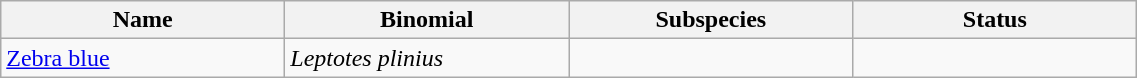<table width=60% class="wikitable">
<tr>
<th width=20%>Name</th>
<th width=20%>Binomial</th>
<th width=20%>Subspecies</th>
<th width=20%>Status</th>
</tr>
<tr>
<td><a href='#'>Zebra blue</a><br>
</td>
<td><em>Leptotes plinius</em></td>
<td></td>
<td></td>
</tr>
</table>
